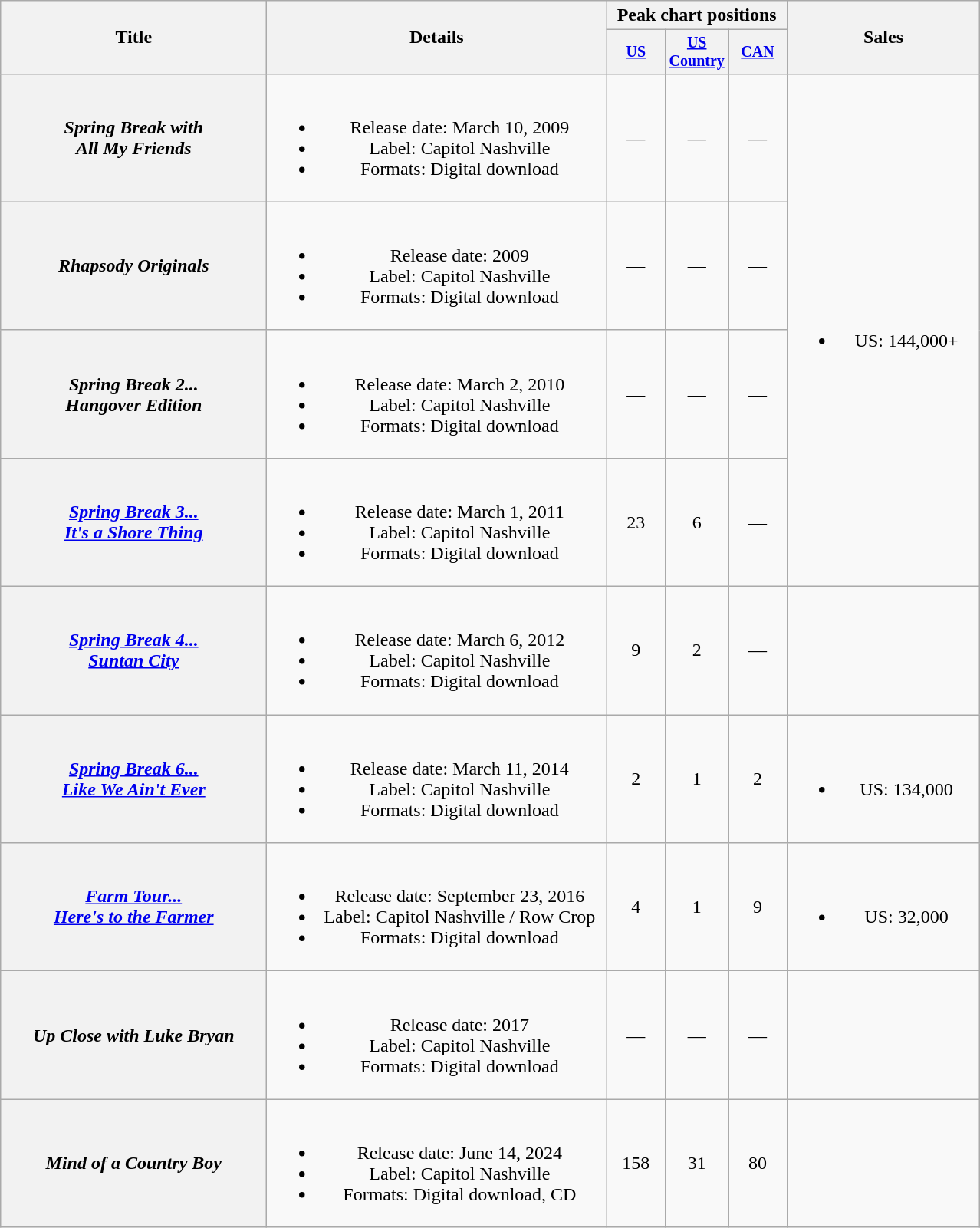<table class="wikitable plainrowheaders" style="text-align:center;">
<tr>
<th scope="col" rowspan="2" style="width:14em;">Title</th>
<th scope="col" rowspan="2" style="width:18em;">Details</th>
<th scope="col" colspan="3">Peak chart positions</th>
<th scope="col" rowspan="2" style="width:10em;">Sales</th>
</tr>
<tr style="font-size:smaller;">
<th scope="col" style="width:45px;"><a href='#'>US</a><br></th>
<th scope="col" style="width:45px;"><a href='#'>US Country</a><br></th>
<th scope="col" style="width:45px;"><a href='#'>CAN</a><br></th>
</tr>
<tr>
<th scope="row"><em>Spring Break with<br>All My Friends</em></th>
<td><br><ul><li>Release date: March 10, 2009</li><li>Label: Capitol Nashville</li><li>Formats: Digital download</li></ul></td>
<td>—</td>
<td>—</td>
<td>—</td>
<td align=center rowspan=4><br><ul><li>US: 144,000+</li></ul></td>
</tr>
<tr>
<th scope="row"><em>Rhapsody Originals</em></th>
<td><br><ul><li>Release date: 2009</li><li>Label: Capitol Nashville</li><li>Formats: Digital download</li></ul></td>
<td>—</td>
<td>—</td>
<td>—</td>
</tr>
<tr>
<th scope="row"><em>Spring Break 2...<br>Hangover Edition</em></th>
<td><br><ul><li>Release date: March 2, 2010</li><li>Label: Capitol Nashville</li><li>Formats: Digital download</li></ul></td>
<td>—</td>
<td>—</td>
<td>—</td>
</tr>
<tr>
<th scope="row"><em><a href='#'>Spring Break 3...<br>It's a Shore Thing</a></em></th>
<td><br><ul><li>Release date: March 1, 2011</li><li>Label: Capitol Nashville</li><li>Formats: Digital download</li></ul></td>
<td>23</td>
<td>6</td>
<td>—</td>
</tr>
<tr>
<th scope="row"><em><a href='#'>Spring Break 4...<br>Suntan City</a></em></th>
<td><br><ul><li>Release date: March 6, 2012</li><li>Label: Capitol Nashville</li><li>Formats: Digital download</li></ul></td>
<td>9</td>
<td>2</td>
<td>—</td>
</tr>
<tr>
<th scope="row"><em><a href='#'>Spring Break 6...<br>Like We Ain't Ever</a></em></th>
<td><br><ul><li>Release date: March 11, 2014</li><li>Label: Capitol Nashville</li><li>Formats: Digital download</li></ul></td>
<td>2</td>
<td>1</td>
<td>2</td>
<td><br><ul><li>US: 134,000</li></ul></td>
</tr>
<tr>
<th scope="row"><em><a href='#'>Farm Tour...<br>Here's to the Farmer</a></em></th>
<td><br><ul><li>Release date: September 23, 2016</li><li>Label: Capitol Nashville / Row Crop</li><li>Formats: Digital download</li></ul></td>
<td>4</td>
<td>1</td>
<td>9</td>
<td><br><ul><li>US: 32,000</li></ul></td>
</tr>
<tr>
<th scope="row"><em>Up Close with Luke Bryan</em></th>
<td><br><ul><li>Release date: 2017</li><li>Label: Capitol Nashville</li><li>Formats: Digital download</li></ul></td>
<td>—</td>
<td>—</td>
<td>—</td>
<td></td>
</tr>
<tr>
<th scope="row"><em>Mind of a Country Boy</em></th>
<td><br><ul><li>Release date: June 14, 2024</li><li>Label: Capitol Nashville</li><li>Formats: Digital download, CD</li></ul></td>
<td>158</td>
<td>31</td>
<td>80</td>
<td></td>
</tr>
</table>
